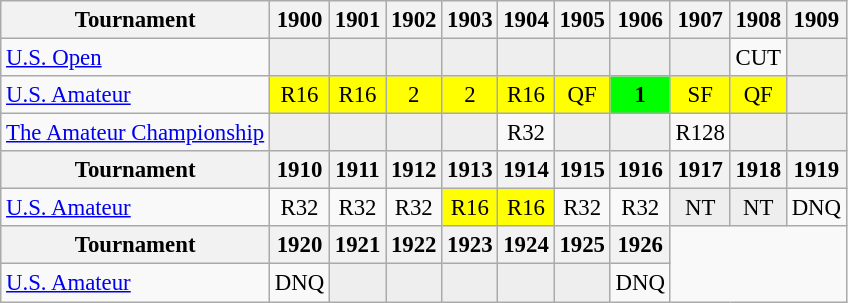<table class="wikitable" style="font-size: 95%;text-align:center;">
<tr>
<th>Tournament</th>
<th>1900</th>
<th>1901</th>
<th>1902</th>
<th>1903</th>
<th>1904</th>
<th>1905</th>
<th>1906</th>
<th>1907</th>
<th>1908</th>
<th>1909</th>
</tr>
<tr>
<td align=left><a href='#'>U.S. Open</a></td>
<td style="background:#eeeeee;"></td>
<td style="background:#eeeeee;"></td>
<td style="background:#eeeeee;"></td>
<td style="background:#eeeeee;"></td>
<td style="background:#eeeeee;"></td>
<td style="background:#eeeeee;"></td>
<td style="background:#eeeeee;"></td>
<td style="background:#eeeeee;"></td>
<td>CUT</td>
<td style="background:#eeeeee;"></td>
</tr>
<tr>
<td align=left><a href='#'>U.S. Amateur</a></td>
<td align="center" style="background:yellow;">R16</td>
<td align="center" style="background:yellow;">R16</td>
<td align="center" style="background:yellow;">2</td>
<td align="center" style="background:yellow;">2</td>
<td align="center" style="background:yellow;">R16</td>
<td align="center" style="background:yellow;">QF</td>
<td align="center" style="background:#00ff00;"><strong>1</strong></td>
<td align="center" style="background:yellow;">SF</td>
<td align="center" style="background:yellow;">QF</td>
<td style="background:#eeeeee;"></td>
</tr>
<tr>
<td align=left><a href='#'>The Amateur Championship</a></td>
<td style="background:#eeeeee;"></td>
<td style="background:#eeeeee;"></td>
<td style="background:#eeeeee;"></td>
<td style="background:#eeeeee;"></td>
<td>R32</td>
<td style="background:#eeeeee;"></td>
<td style="background:#eeeeee;"></td>
<td>R128</td>
<td style="background:#eeeeee;"></td>
<td style="background:#eeeeee;"></td>
</tr>
<tr style="background:#eeeeee;">
<th align="left">Tournament</th>
<th>1910</th>
<th>1911</th>
<th>1912</th>
<th>1913</th>
<th>1914</th>
<th>1915</th>
<th>1916</th>
<th>1917</th>
<th>1918</th>
<th>1919</th>
</tr>
<tr>
<td align=left><a href='#'>U.S. Amateur</a></td>
<td>R32</td>
<td>R32</td>
<td>R32</td>
<td align="center" style="background:yellow;">R16</td>
<td align="center" style="background:yellow;">R16</td>
<td>R32</td>
<td>R32</td>
<td style="background:#eeeeee;">NT</td>
<td style="background:#eeeeee;">NT</td>
<td>DNQ</td>
</tr>
<tr style="background:#eeeeee;">
<th align="left">Tournament</th>
<th>1920</th>
<th>1921</th>
<th>1922</th>
<th>1923</th>
<th>1924</th>
<th>1925</th>
<th>1926</th>
</tr>
<tr>
<td align=left><a href='#'>U.S. Amateur</a></td>
<td>DNQ</td>
<td style="background:#eeeeee;"></td>
<td style="background:#eeeeee;"></td>
<td style="background:#eeeeee;"></td>
<td style="background:#eeeeee;"></td>
<td style="background:#eeeeee;"></td>
<td>DNQ</td>
</tr>
</table>
